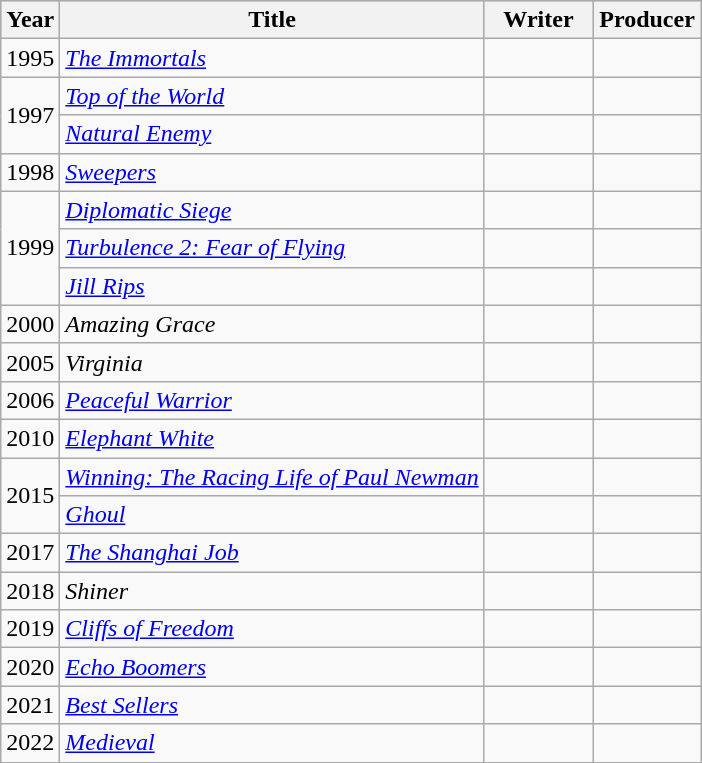<table class="wikitable sortable">
<tr style="background:#ccc; text-align:center;">
<th>Year</th>
<th>Title</th>
<th width="65">Writer</th>
<th width="65">Producer</th>
</tr>
<tr>
<td>1995</td>
<td data-sort-value="Immortals, The"><em><a href='#'>The Immortals</a></em></td>
<td></td>
<td></td>
</tr>
<tr>
<td rowspan=2>1997</td>
<td><em><a href='#'>Top of the World</a></em></td>
<td></td>
<td></td>
</tr>
<tr>
<td><em><a href='#'>Natural Enemy</a></em></td>
<td></td>
<td></td>
</tr>
<tr>
<td>1998</td>
<td><em><a href='#'>Sweepers</a></em></td>
<td></td>
<td></td>
</tr>
<tr>
<td rowspan=3>1999</td>
<td><em><a href='#'>Diplomatic Siege</a></em></td>
<td></td>
<td></td>
</tr>
<tr>
<td><em><a href='#'>Turbulence 2: Fear of Flying</a></em></td>
<td></td>
<td></td>
</tr>
<tr>
<td><em><a href='#'>Jill Rips</a></em></td>
<td></td>
<td></td>
</tr>
<tr>
<td>2000</td>
<td><em>Amazing Grace</em></td>
<td></td>
<td></td>
</tr>
<tr>
<td>2005</td>
<td><em>Virginia</em></td>
<td></td>
<td></td>
</tr>
<tr>
<td>2006</td>
<td><em><a href='#'>Peaceful Warrior</a></em></td>
<td></td>
<td></td>
</tr>
<tr>
<td>2010</td>
<td><em><a href='#'>Elephant White</a></em></td>
<td></td>
<td></td>
</tr>
<tr>
<td rowspan=2>2015</td>
<td><em><a href='#'>Winning: The Racing Life of Paul Newman</a></em></td>
<td></td>
<td></td>
</tr>
<tr>
<td><em><a href='#'>Ghoul</a></em></td>
<td></td>
<td></td>
</tr>
<tr>
<td>2017</td>
<td data-sort-value="Shanghai Job, The"><em><a href='#'>The Shanghai Job</a></em></td>
<td></td>
<td></td>
</tr>
<tr>
<td>2018</td>
<td><em>Shiner</em></td>
<td></td>
<td></td>
</tr>
<tr>
<td>2019</td>
<td><em><a href='#'>Cliffs of Freedom</a></em></td>
<td></td>
<td></td>
</tr>
<tr>
<td>2020</td>
<td><em><a href='#'>Echo Boomers</a></em></td>
<td></td>
<td></td>
</tr>
<tr>
<td>2021</td>
<td><em><a href='#'>Best Sellers</a></em></td>
<td></td>
<td></td>
</tr>
<tr>
<td>2022</td>
<td><em><a href='#'>Medieval</a></em></td>
<td></td>
<td></td>
</tr>
<tr>
</tr>
</table>
